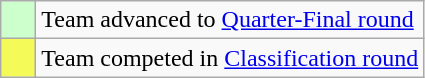<table class="wikitable">
<tr>
<td style="background: #ccffcc;">    </td>
<td>Team advanced to <a href='#'>Quarter-Final round</a></td>
</tr>
<tr>
<td style="background: #F4FA58;">    </td>
<td>Team competed in <a href='#'>Classification round</a></td>
</tr>
</table>
